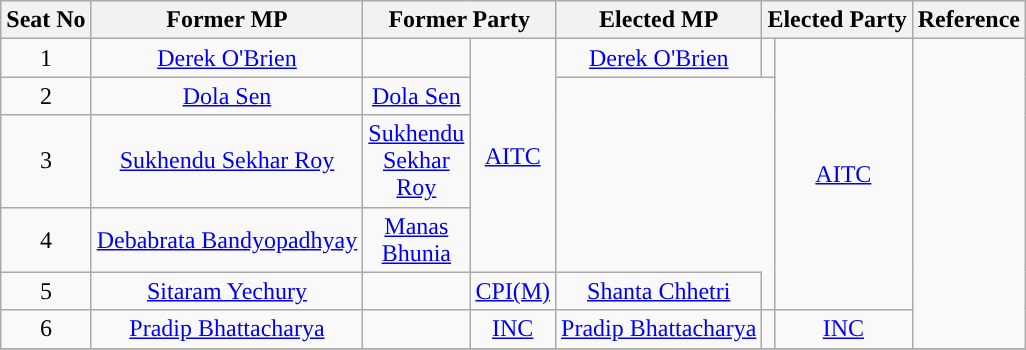<table class="wikitable">
<tr>
<th>Seat No</th>
<th>Former MP</th>
<th colspan=2>Former Party</th>
<th>Elected MP</th>
<th colspan=2>Elected Party</th>
<th>Reference</th>
</tr>
<tr style="text-align:center;">
<td>1</td>
<td><a href='#'>Derek O'Brien</a></td>
<td width="1px"></td>
<td rowspan=4><a href='#'>AITC</a></td>
<td><a href='#'>Derek O'Brien</a></td>
<td width="1px"></td>
<td rowspan=5><a href='#'>AITC</a></td>
<td rowspan=6></td>
</tr>
<tr style="text-align:center;">
<td>2</td>
<td><a href='#'>Dola Sen</a></td>
<td><a href='#'>Dola Sen</a></td>
</tr>
<tr style="text-align:center;">
<td>3</td>
<td><a href='#'>Sukhendu Sekhar Roy</a></td>
<td><a href='#'>Sukhendu Sekhar Roy</a></td>
</tr>
<tr style="text-align:center;">
<td>4</td>
<td><a href='#'>Debabrata Bandyopadhyay</a></td>
<td><a href='#'>Manas Bhunia</a></td>
</tr>
<tr style="text-align:center;">
<td>5</td>
<td><a href='#'>Sitaram Yechury</a></td>
<td width="1px"></td>
<td><a href='#'>CPI(M)</a></td>
<td><a href='#'>Shanta Chhetri</a></td>
</tr>
<tr style="text-align:center;">
<td>6</td>
<td><a href='#'>Pradip Bhattacharya</a></td>
<td width="1px"></td>
<td><a href='#'>INC</a></td>
<td><a href='#'>Pradip Bhattacharya</a></td>
<td width="1px"></td>
<td><a href='#'>INC</a></td>
</tr>
<tr>
</tr>
</table>
